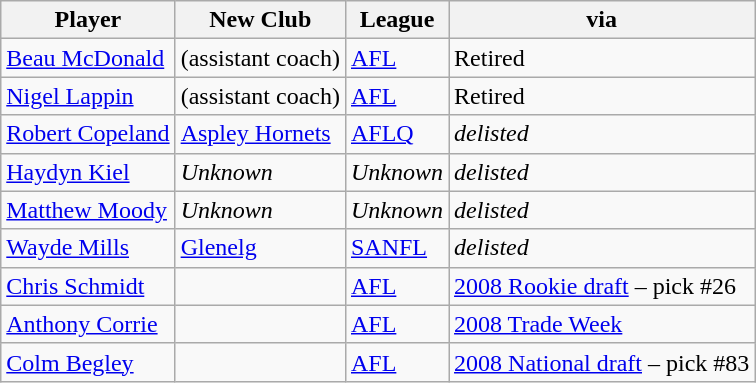<table class="wikitable">
<tr>
<th>Player</th>
<th>New Club</th>
<th>League</th>
<th>via</th>
</tr>
<tr>
<td> <a href='#'>Beau McDonald</a></td>
<td> (assistant coach)</td>
<td><a href='#'>AFL</a></td>
<td>Retired</td>
</tr>
<tr>
<td> <a href='#'>Nigel Lappin</a></td>
<td> (assistant coach)</td>
<td><a href='#'>AFL</a></td>
<td>Retired</td>
</tr>
<tr>
<td> <a href='#'>Robert Copeland</a></td>
<td><a href='#'>Aspley Hornets</a></td>
<td><a href='#'>AFLQ</a></td>
<td><em>delisted</em></td>
</tr>
<tr>
<td> <a href='#'>Haydyn Kiel</a></td>
<td><em>Unknown</em></td>
<td><em>Unknown</em></td>
<td><em>delisted</em></td>
</tr>
<tr>
<td> <a href='#'>Matthew Moody</a></td>
<td><em>Unknown</em></td>
<td><em>Unknown</em></td>
<td><em>delisted</em></td>
</tr>
<tr>
<td> <a href='#'>Wayde Mills</a></td>
<td><a href='#'>Glenelg</a></td>
<td><a href='#'>SANFL</a></td>
<td><em>delisted</em></td>
</tr>
<tr>
<td> <a href='#'>Chris Schmidt</a></td>
<td></td>
<td><a href='#'>AFL</a></td>
<td><a href='#'>2008 Rookie draft</a> – pick #26</td>
</tr>
<tr>
<td> <a href='#'>Anthony Corrie</a></td>
<td></td>
<td><a href='#'>AFL</a></td>
<td><a href='#'>2008 Trade Week</a></td>
</tr>
<tr>
<td> <a href='#'>Colm Begley</a></td>
<td></td>
<td><a href='#'>AFL</a></td>
<td><a href='#'>2008 National draft</a> – pick #83</td>
</tr>
</table>
